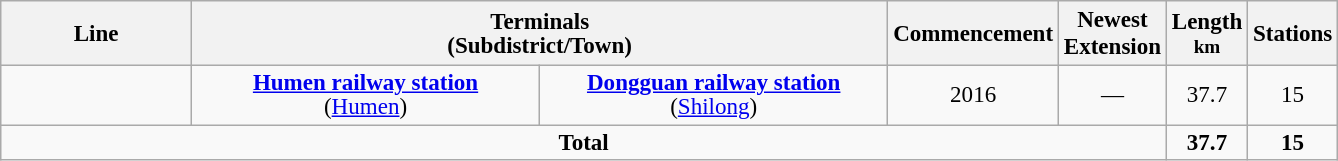<table class="wikitable sortable" style="cell-padding:1.5; font-size:96%; text-align:center;">
<tr>
<th data-sort-type="text"style="width:120px;">Line</th>
<th class="unsortable" colspan="2" style="width:450px; line-height:1.05">Terminals<br>(Subdistrict/Town)</th>
<th>Commencement</th>
<th>Newest<br>Extension</th>
<th style="line-height:1.05">Length<br><small>km</small></th>
<th style="line-height:1.05">Stations</th>
</tr>
<tr>
<td style="text-align:center; line-height:1.05"></td>
<td style="text-align:center; width:225px; line-height:1.05"><strong><a href='#'>Humen railway station</a></strong><br>(<a href='#'>Humen</a>)</td>
<td style="text-align:center; width:225px; line-height:1.05"><strong><a href='#'>Dongguan railway station</a></strong><br>(<a href='#'>Shilong</a>)</td>
<td style="text-align:center; line-height:1.05">2016</td>
<td style="text-align:center; line-height:1.05">—</td>
<td style="text-align:center; line-height:1.05">37.7</td>
<td style="text-align:center; line-height:1.05">15</td>
</tr>
<tr class="sortbottom">
<td style="text-align:center; line-height:1.05" colspan="5"><strong>Total</strong></td>
<td style="text-align:center; line-height:1.05"><strong>37.7</strong></td>
<td style="text-align:center; line-height:1.05"><strong>15</strong></td>
</tr>
</table>
